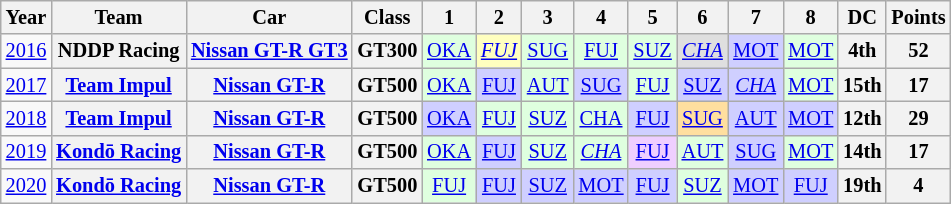<table class="wikitable" style="text-align:center; font-size:85%">
<tr>
<th>Year</th>
<th>Team</th>
<th>Car</th>
<th>Class</th>
<th>1</th>
<th>2</th>
<th>3</th>
<th>4</th>
<th>5</th>
<th>6</th>
<th>7</th>
<th>8</th>
<th>DC</th>
<th>Points</th>
</tr>
<tr>
<td><a href='#'>2016</a></td>
<th nowrap>NDDP Racing</th>
<th nowrap><a href='#'>Nissan GT-R GT3</a></th>
<th>GT300</th>
<td style="background:#DFFFDF;"><a href='#'>OKA</a><br></td>
<td style="background:#FFFFBF;"><em><a href='#'>FUJ</a></em><br></td>
<td style="background:#DFFFDF;"><a href='#'>SUG</a><br></td>
<td style="background:#DFFFDF;"><a href='#'>FUJ</a><br></td>
<td style="background:#DFFFDF;"><a href='#'>SUZ</a><br></td>
<td style="background:#DFDFDF;"><em><a href='#'>CHA</a></em><br></td>
<td style="background:#CFCFFF;"><a href='#'>MOT</a><br></td>
<td style="background:#DFFFDF;"><a href='#'>MOT</a><br></td>
<th>4th</th>
<th>52</th>
</tr>
<tr>
<td><a href='#'>2017</a></td>
<th nowrap><a href='#'>Team Impul</a></th>
<th nowrap><a href='#'>Nissan GT-R</a></th>
<th>GT500</th>
<td style="background:#DFFFDF;"><a href='#'>OKA</a><br></td>
<td style="background:#CFCFFF;"><a href='#'>FUJ</a><br></td>
<td style="background:#DFFFDF;"><a href='#'>AUT</a><br></td>
<td style="background:#CFCFFF;"><a href='#'>SUG</a><br></td>
<td style="background:#DFFFDF;"><a href='#'>FUJ</a><br></td>
<td style="background:#CFCFFF;"><a href='#'>SUZ</a><br></td>
<td style="background:#CFCFFF;"><em><a href='#'>CHA</a></em><br></td>
<td style="background:#DFFFDF;"><a href='#'>MOT</a><br></td>
<th>15th</th>
<th>17</th>
</tr>
<tr>
<td><a href='#'>2018</a></td>
<th nowrap><a href='#'>Team Impul</a></th>
<th nowrap><a href='#'>Nissan GT-R</a></th>
<th>GT500</th>
<td style="background:#CFCFFF;"><a href='#'>OKA</a><br></td>
<td style="background:#DFFFDF;"><a href='#'>FUJ</a><br></td>
<td style="background:#DFFFDF;"><a href='#'>SUZ</a><br></td>
<td style="background:#DFFFDF;"><a href='#'>CHA</a><br></td>
<td style="background:#CFCFFF;"><a href='#'>FUJ</a><br></td>
<td style="background:#FFDF9F;"><a href='#'>SUG</a><br></td>
<td style="background:#CFCFFF;"><a href='#'>AUT</a><br></td>
<td style="background:#CFCFFF;"><a href='#'>MOT</a><br></td>
<th>12th</th>
<th>29</th>
</tr>
<tr>
<td><a href='#'>2019</a></td>
<th nowrap><a href='#'>Kondō Racing</a></th>
<th nowrap><a href='#'>Nissan GT-R</a></th>
<th>GT500</th>
<td style="background:#DFFFDF;"><a href='#'>OKA</a><br></td>
<td style="background:#CFCFFF;"><a href='#'>FUJ</a><br></td>
<td style="background:#DFFFDF;"><a href='#'>SUZ</a><br></td>
<td style="background:#DFFFDF;"><em><a href='#'>CHA</a></em><br></td>
<td style="background:#EFCFFF;"><a href='#'>FUJ</a><br></td>
<td style="background:#DFFFDF;"><a href='#'>AUT</a><br></td>
<td style="background:#CFCFFF;"><a href='#'>SUG</a><br></td>
<td style="background:#DFFFDF;"><a href='#'>MOT</a><br></td>
<th>14th</th>
<th>17</th>
</tr>
<tr>
<td><a href='#'>2020</a></td>
<th nowrap><a href='#'>Kondō Racing</a></th>
<th nowrap><a href='#'>Nissan GT-R</a></th>
<th>GT500</th>
<td style="background:#DFFFDF;"><a href='#'>FUJ</a><br></td>
<td style="background:#CFCFFF;"><a href='#'>FUJ</a><br></td>
<td style="background:#CFCFFF;"><a href='#'>SUZ</a><br></td>
<td style="background:#CFCFFF;"><a href='#'>MOT</a><br></td>
<td style="background:#CFCFFF;"><a href='#'>FUJ</a><br></td>
<td style="background:#DFFFDF;"><a href='#'>SUZ</a><br></td>
<td style="background:#CFCFFF;"><a href='#'>MOT</a><br></td>
<td style="background:#CFCFFF;"><a href='#'>FUJ</a><br></td>
<th>19th</th>
<th>4</th>
</tr>
</table>
